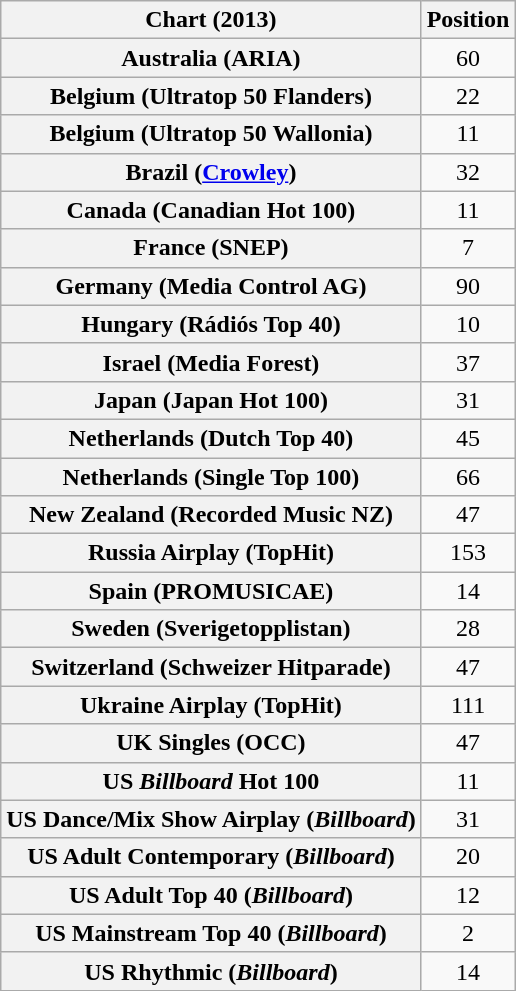<table class="wikitable plainrowheaders sortable" style="text-align:center;">
<tr>
<th scope="col">Chart (2013)</th>
<th scope="col">Position</th>
</tr>
<tr>
<th scope="row">Australia (ARIA)</th>
<td>60</td>
</tr>
<tr>
<th scope="row">Belgium (Ultratop 50 Flanders)</th>
<td>22</td>
</tr>
<tr>
<th scope="row">Belgium (Ultratop 50 Wallonia)</th>
<td>11</td>
</tr>
<tr>
<th scope="row">Brazil (<a href='#'>Crowley</a>)</th>
<td>32</td>
</tr>
<tr>
<th scope="row">Canada (Canadian Hot 100)</th>
<td>11</td>
</tr>
<tr>
<th scope="row">France (SNEP)</th>
<td>7</td>
</tr>
<tr>
<th scope="row">Germany (Media Control AG)</th>
<td>90</td>
</tr>
<tr>
<th scope="row">Hungary (Rádiós Top 40)</th>
<td>10</td>
</tr>
<tr>
<th scope="row">Israel (Media Forest)</th>
<td>37</td>
</tr>
<tr>
<th scope="row">Japan (Japan Hot 100)</th>
<td>31</td>
</tr>
<tr>
<th scope="row">Netherlands (Dutch Top 40)</th>
<td>45</td>
</tr>
<tr>
<th scope="row">Netherlands (Single Top 100)</th>
<td>66</td>
</tr>
<tr>
<th scope="row">New Zealand (Recorded Music NZ)</th>
<td>47</td>
</tr>
<tr>
<th scope="row">Russia Airplay (TopHit)</th>
<td>153</td>
</tr>
<tr>
<th scope="row">Spain (PROMUSICAE)</th>
<td>14</td>
</tr>
<tr>
<th scope="row">Sweden (Sverigetopplistan)</th>
<td>28</td>
</tr>
<tr>
<th scope="row">Switzerland (Schweizer Hitparade)</th>
<td>47</td>
</tr>
<tr>
<th scope="row">Ukraine Airplay (TopHit)</th>
<td>111</td>
</tr>
<tr>
<th scope="row">UK Singles (OCC)</th>
<td>47</td>
</tr>
<tr>
<th scope="row">US <em>Billboard</em> Hot 100</th>
<td>11</td>
</tr>
<tr>
<th scope="row">US Dance/Mix Show Airplay (<em>Billboard</em>)</th>
<td>31</td>
</tr>
<tr>
<th scope="row">US Adult Contemporary (<em>Billboard</em>)</th>
<td>20</td>
</tr>
<tr>
<th scope="row">US Adult Top 40 (<em>Billboard</em>)</th>
<td>12</td>
</tr>
<tr>
<th scope="row">US Mainstream Top 40 (<em>Billboard</em>)</th>
<td>2</td>
</tr>
<tr>
<th scope="row">US Rhythmic (<em>Billboard</em>)</th>
<td>14</td>
</tr>
</table>
